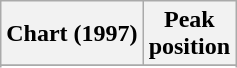<table class="wikitable plainrowheaders" style="text-align:center">
<tr>
<th>Chart (1997)</th>
<th>Peak<br>position</th>
</tr>
<tr>
</tr>
<tr>
</tr>
</table>
